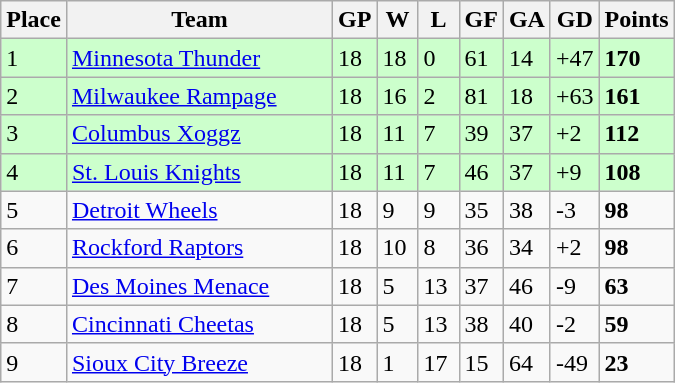<table class="wikitable">
<tr>
<th>Place</th>
<th width="170">Team</th>
<th width="20">GP</th>
<th width="20">W</th>
<th width="20">L</th>
<th width="20">GF</th>
<th width="20">GA</th>
<th width="25">GD</th>
<th>Points</th>
</tr>
<tr bgcolor=#ccffcc>
<td>1</td>
<td><a href='#'>Minnesota Thunder</a></td>
<td>18</td>
<td>18</td>
<td>0</td>
<td>61</td>
<td>14</td>
<td>+47</td>
<td><strong>170</strong></td>
</tr>
<tr bgcolor=#ccffcc>
<td>2</td>
<td><a href='#'>Milwaukee Rampage</a></td>
<td>18</td>
<td>16</td>
<td>2</td>
<td>81</td>
<td>18</td>
<td>+63</td>
<td><strong>161</strong></td>
</tr>
<tr bgcolor=#ccffcc>
<td>3</td>
<td><a href='#'>Columbus Xoggz</a></td>
<td>18</td>
<td>11</td>
<td>7</td>
<td>39</td>
<td>37</td>
<td>+2</td>
<td><strong>112</strong></td>
</tr>
<tr bgcolor=#ccffcc>
<td>4</td>
<td><a href='#'>St. Louis Knights</a></td>
<td>18</td>
<td>11</td>
<td>7</td>
<td>46</td>
<td>37</td>
<td>+9</td>
<td><strong>108</strong></td>
</tr>
<tr>
<td>5</td>
<td><a href='#'>Detroit Wheels</a></td>
<td>18</td>
<td>9</td>
<td>9</td>
<td>35</td>
<td>38</td>
<td>-3</td>
<td><strong>98</strong></td>
</tr>
<tr>
<td>6</td>
<td><a href='#'>Rockford Raptors</a></td>
<td>18</td>
<td>10</td>
<td>8</td>
<td>36</td>
<td>34</td>
<td>+2</td>
<td><strong>98</strong></td>
</tr>
<tr>
<td>7</td>
<td><a href='#'>Des Moines Menace</a></td>
<td>18</td>
<td>5</td>
<td>13</td>
<td>37</td>
<td>46</td>
<td>-9</td>
<td><strong>63</strong></td>
</tr>
<tr>
<td>8</td>
<td><a href='#'>Cincinnati Cheetas</a></td>
<td>18</td>
<td>5</td>
<td>13</td>
<td>38</td>
<td>40</td>
<td>-2</td>
<td><strong>59</strong></td>
</tr>
<tr>
<td>9</td>
<td><a href='#'>Sioux City Breeze</a></td>
<td>18</td>
<td>1</td>
<td>17</td>
<td>15</td>
<td>64</td>
<td>-49</td>
<td><strong>23</strong></td>
</tr>
</table>
